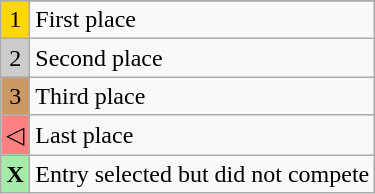<table class="wikitable">
<tr>
</tr>
<tr>
<td style="text-align:center; background-color:#FFD700;">1</td>
<td>First place</td>
</tr>
<tr>
<td style="text-align:center; background-color:#CCC;">2</td>
<td>Second place</td>
</tr>
<tr>
<td style="text-align:center; background-color:#C96;">3</td>
<td>Third place</td>
</tr>
<tr>
<td style="text-align:center; background-color:#FE8080;">◁</td>
<td>Last place</td>
</tr>
<tr>
<td style="text-align:center; background-color:#A4EAA9;"><strong>X</strong></td>
<td>Entry selected but did not compete<br></td>
</tr>
</table>
